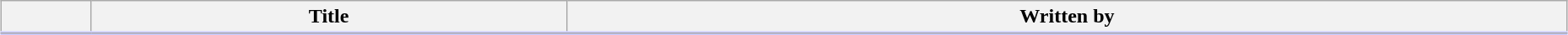<table class="plainrowheaders wikitable" style="width:98%; margin:auto; background:#FFF">
<tr style="border-bottom: 3px solid #CCF;">
<th style="width:4em;"></th>
<th>Title</th>
<th>Written by</th>
</tr>
<tr>
</tr>
</table>
